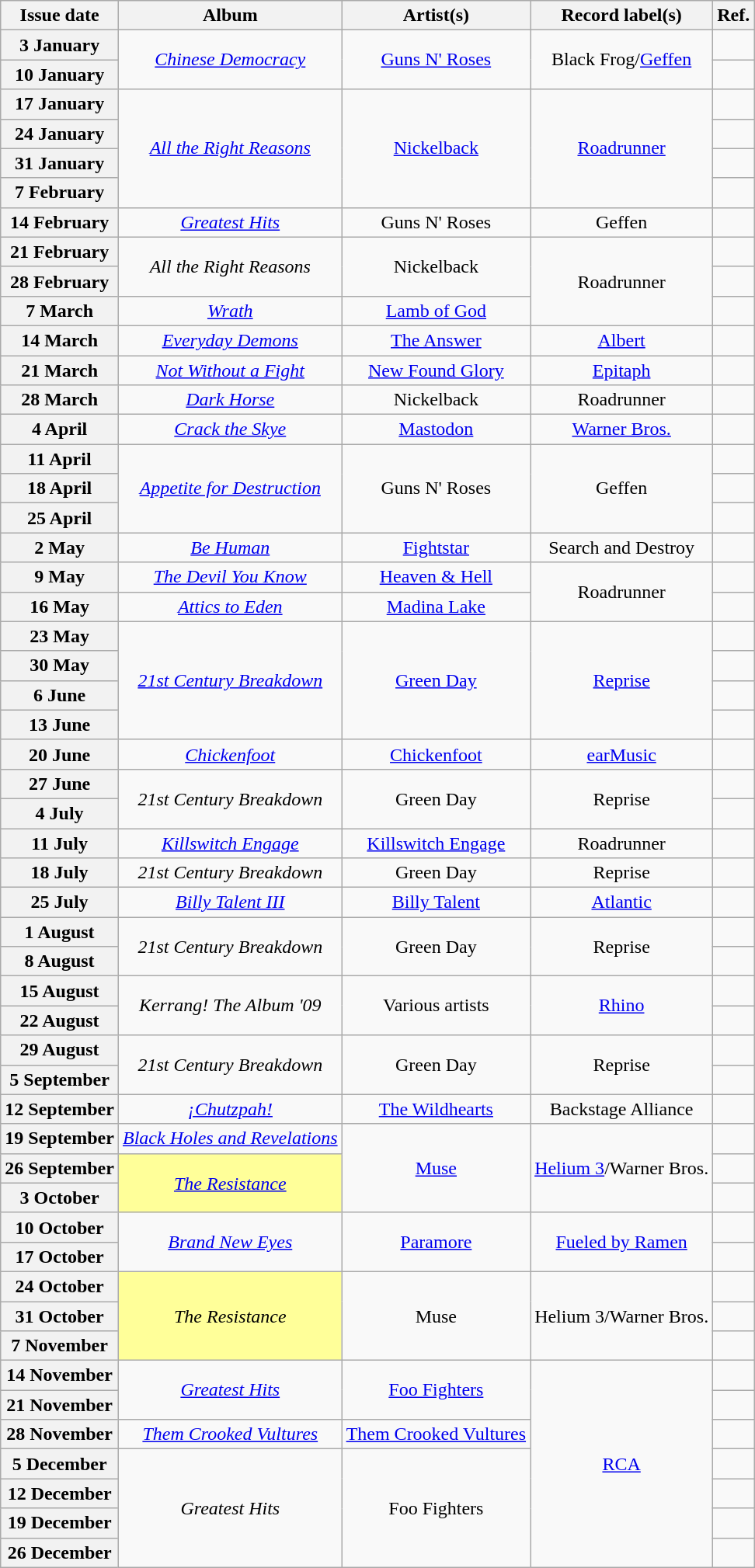<table class="wikitable plainrowheaders" style="text-align:center">
<tr>
<th scope="col">Issue date</th>
<th scope="col">Album</th>
<th scope="col">Artist(s)</th>
<th scope="col">Record label(s)</th>
<th scope="col">Ref.</th>
</tr>
<tr>
<th scope="row">3 January</th>
<td rowspan="2"><em><a href='#'>Chinese Democracy</a></em></td>
<td rowspan="2"><a href='#'>Guns N' Roses</a></td>
<td rowspan="2">Black Frog/<a href='#'>Geffen</a></td>
<td></td>
</tr>
<tr>
<th scope="row">10 January</th>
<td></td>
</tr>
<tr>
<th scope="row">17 January</th>
<td rowspan="4"><em><a href='#'>All the Right Reasons</a></em></td>
<td rowspan="4"><a href='#'>Nickelback</a></td>
<td rowspan="4"><a href='#'>Roadrunner</a></td>
<td></td>
</tr>
<tr>
<th scope="row">24 January</th>
<td></td>
</tr>
<tr>
<th scope="row">31 January</th>
<td></td>
</tr>
<tr>
<th scope="row">7 February</th>
<td></td>
</tr>
<tr>
<th scope="row">14 February</th>
<td><em><a href='#'>Greatest Hits</a></em></td>
<td>Guns N' Roses</td>
<td>Geffen</td>
<td></td>
</tr>
<tr>
<th scope="row">21 February</th>
<td rowspan="2"><em>All the Right Reasons</em></td>
<td rowspan="2">Nickelback</td>
<td rowspan="3">Roadrunner</td>
<td></td>
</tr>
<tr>
<th scope="row">28 February</th>
<td></td>
</tr>
<tr>
<th scope="row">7 March</th>
<td><em><a href='#'>Wrath</a></em></td>
<td><a href='#'>Lamb of God</a></td>
<td></td>
</tr>
<tr>
<th scope="row">14 March</th>
<td><em><a href='#'>Everyday Demons</a></em></td>
<td><a href='#'>The Answer</a></td>
<td><a href='#'>Albert</a></td>
<td></td>
</tr>
<tr>
<th scope="row">21 March</th>
<td><em><a href='#'>Not Without a Fight</a></em></td>
<td><a href='#'>New Found Glory</a></td>
<td><a href='#'>Epitaph</a></td>
<td></td>
</tr>
<tr>
<th scope="row">28 March</th>
<td><em><a href='#'>Dark Horse</a></em></td>
<td>Nickelback</td>
<td>Roadrunner</td>
<td></td>
</tr>
<tr>
<th scope="row">4 April</th>
<td><em><a href='#'>Crack the Skye</a></em></td>
<td><a href='#'>Mastodon</a></td>
<td><a href='#'>Warner Bros.</a></td>
<td></td>
</tr>
<tr>
<th scope="row">11 April</th>
<td rowspan="3"><em><a href='#'>Appetite for Destruction</a></em></td>
<td rowspan="3">Guns N' Roses</td>
<td rowspan="3">Geffen</td>
<td></td>
</tr>
<tr>
<th scope="row">18 April</th>
<td></td>
</tr>
<tr>
<th scope="row">25 April</th>
<td></td>
</tr>
<tr>
<th scope="row">2 May</th>
<td><em><a href='#'>Be Human</a></em></td>
<td><a href='#'>Fightstar</a></td>
<td>Search and Destroy</td>
<td></td>
</tr>
<tr>
<th scope="row">9 May</th>
<td><em><a href='#'>The Devil You Know</a></em></td>
<td><a href='#'>Heaven & Hell</a></td>
<td rowspan="2">Roadrunner</td>
<td></td>
</tr>
<tr>
<th scope="row">16 May</th>
<td><em><a href='#'>Attics to Eden</a></em></td>
<td><a href='#'>Madina Lake</a></td>
<td></td>
</tr>
<tr>
<th scope="row">23 May</th>
<td rowspan="4"><em><a href='#'>21st Century Breakdown</a></em></td>
<td rowspan="4"><a href='#'>Green Day</a></td>
<td rowspan="4"><a href='#'>Reprise</a></td>
<td></td>
</tr>
<tr>
<th scope="row">30 May</th>
<td></td>
</tr>
<tr>
<th scope="row">6 June</th>
<td></td>
</tr>
<tr>
<th scope="row">13 June</th>
<td></td>
</tr>
<tr>
<th scope="row">20 June</th>
<td><em><a href='#'>Chickenfoot</a></em></td>
<td><a href='#'>Chickenfoot</a></td>
<td><a href='#'>earMusic</a></td>
<td></td>
</tr>
<tr>
<th scope="row">27 June</th>
<td rowspan="2"><em>21st Century Breakdown</em></td>
<td rowspan="2">Green Day</td>
<td rowspan="2">Reprise</td>
<td></td>
</tr>
<tr>
<th scope="row">4 July</th>
<td></td>
</tr>
<tr>
<th scope="row">11 July</th>
<td><em><a href='#'>Killswitch Engage</a></em></td>
<td><a href='#'>Killswitch Engage</a></td>
<td>Roadrunner</td>
<td></td>
</tr>
<tr>
<th scope="row">18 July</th>
<td><em>21st Century Breakdown</em></td>
<td>Green Day</td>
<td>Reprise</td>
<td></td>
</tr>
<tr>
<th scope="row">25 July</th>
<td><em><a href='#'>Billy Talent III</a></em></td>
<td><a href='#'>Billy Talent</a></td>
<td><a href='#'>Atlantic</a></td>
<td></td>
</tr>
<tr>
<th scope="row">1 August</th>
<td rowspan="2"><em>21st Century Breakdown</em></td>
<td rowspan="2">Green Day</td>
<td rowspan="2">Reprise</td>
<td></td>
</tr>
<tr>
<th scope="row">8 August</th>
<td></td>
</tr>
<tr>
<th scope="row">15 August</th>
<td rowspan="2"><em>Kerrang! The Album '09</em></td>
<td rowspan="2">Various artists</td>
<td rowspan="2"><a href='#'>Rhino</a></td>
<td></td>
</tr>
<tr>
<th scope="row">22 August</th>
<td></td>
</tr>
<tr>
<th scope="row">29 August</th>
<td rowspan="2"><em>21st Century Breakdown</em></td>
<td rowspan="2">Green Day</td>
<td rowspan="2">Reprise</td>
<td></td>
</tr>
<tr>
<th scope="row">5 September</th>
<td></td>
</tr>
<tr>
<th scope="row">12 September</th>
<td><em><a href='#'>¡Chutzpah!</a></em></td>
<td><a href='#'>The Wildhearts</a></td>
<td>Backstage Alliance</td>
<td></td>
</tr>
<tr>
<th scope="row">19 September</th>
<td><em><a href='#'>Black Holes and Revelations</a></em></td>
<td rowspan="3"><a href='#'>Muse</a></td>
<td rowspan="3"><a href='#'>Helium 3</a>/Warner Bros.</td>
<td></td>
</tr>
<tr>
<th scope="row">26 September</th>
<td rowspan="2" style="background-color:#FFFF99"><em><a href='#'>The Resistance</a></em> </td>
<td></td>
</tr>
<tr>
<th scope="row">3 October</th>
<td></td>
</tr>
<tr>
<th scope="row">10 October</th>
<td rowspan="2"><em><a href='#'>Brand New Eyes</a></em></td>
<td rowspan="2"><a href='#'>Paramore</a></td>
<td rowspan="2"><a href='#'>Fueled by Ramen</a></td>
<td></td>
</tr>
<tr>
<th scope="row">17 October</th>
<td></td>
</tr>
<tr>
<th scope="row">24 October</th>
<td rowspan="3" style="background-color:#FFFF99"><em>The Resistance</em> </td>
<td rowspan="3">Muse</td>
<td rowspan="3">Helium 3/Warner Bros.</td>
<td></td>
</tr>
<tr>
<th scope="row">31 October</th>
<td></td>
</tr>
<tr>
<th scope="row">7 November</th>
<td></td>
</tr>
<tr>
<th scope="row">14 November</th>
<td rowspan="2"><em><a href='#'>Greatest Hits</a></em></td>
<td rowspan="2"><a href='#'>Foo Fighters</a></td>
<td rowspan="7"><a href='#'>RCA</a></td>
<td></td>
</tr>
<tr>
<th scope="row">21 November</th>
<td></td>
</tr>
<tr>
<th scope="row">28 November</th>
<td><em><a href='#'>Them Crooked Vultures</a></em></td>
<td><a href='#'>Them Crooked Vultures</a></td>
<td></td>
</tr>
<tr>
<th scope="row">5 December</th>
<td rowspan="4"><em>Greatest Hits</em></td>
<td rowspan="4">Foo Fighters</td>
<td></td>
</tr>
<tr>
<th scope="row">12 December</th>
<td></td>
</tr>
<tr>
<th scope="row">19 December</th>
<td></td>
</tr>
<tr>
<th scope="row">26 December</th>
<td></td>
</tr>
</table>
